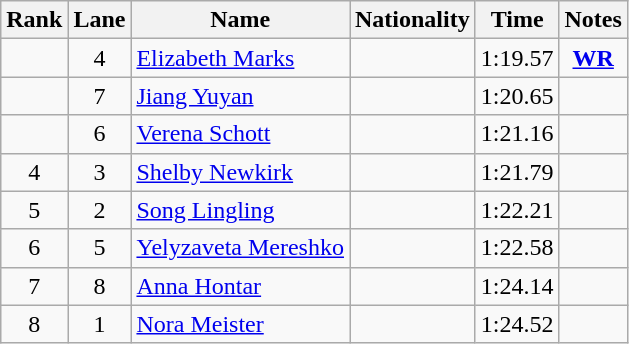<table class="wikitable sortable" style="text-align:center">
<tr>
<th>Rank</th>
<th>Lane</th>
<th>Name</th>
<th>Nationality</th>
<th>Time</th>
<th>Notes</th>
</tr>
<tr>
<td></td>
<td>4</td>
<td align=left><a href='#'>Elizabeth Marks</a></td>
<td align=left></td>
<td>1:19.57</td>
<td><strong><a href='#'>WR</a></strong></td>
</tr>
<tr>
<td></td>
<td>7</td>
<td align=left><a href='#'>Jiang Yuyan</a></td>
<td align=left></td>
<td>1:20.65</td>
<td></td>
</tr>
<tr>
<td></td>
<td>6</td>
<td align=left><a href='#'>Verena Schott</a></td>
<td align=left></td>
<td>1:21.16</td>
<td></td>
</tr>
<tr>
<td>4</td>
<td>3</td>
<td align=left><a href='#'>Shelby Newkirk</a></td>
<td align=left></td>
<td>1:21.79</td>
<td></td>
</tr>
<tr>
<td>5</td>
<td>2</td>
<td align=left><a href='#'>Song Lingling</a></td>
<td align=left></td>
<td>1:22.21</td>
<td></td>
</tr>
<tr>
<td>6</td>
<td>5</td>
<td align=left><a href='#'>Yelyzaveta Mereshko</a></td>
<td align=left></td>
<td>1:22.58</td>
<td></td>
</tr>
<tr>
<td>7</td>
<td>8</td>
<td align=left><a href='#'>Anna Hontar</a></td>
<td align=left></td>
<td>1:24.14</td>
<td></td>
</tr>
<tr>
<td>8</td>
<td>1</td>
<td align=left><a href='#'>Nora Meister</a></td>
<td align=left></td>
<td>1:24.52</td>
<td></td>
</tr>
</table>
